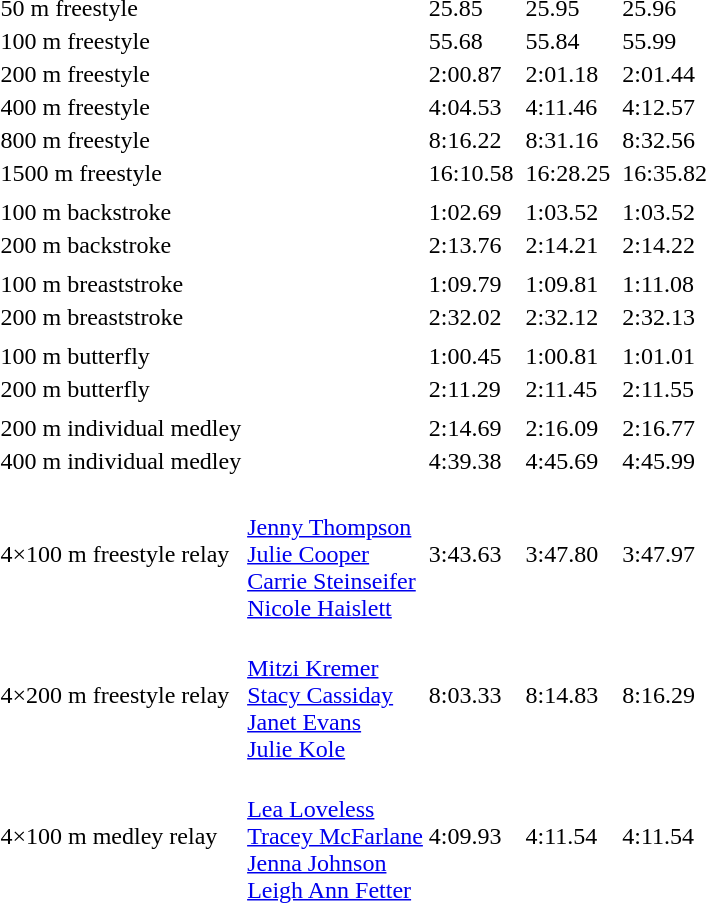<table>
<tr>
<td>50 m freestyle</td>
<td></td>
<td>25.85</td>
<td></td>
<td>25.95</td>
<td></td>
<td>25.96</td>
</tr>
<tr>
<td>100 m freestyle</td>
<td></td>
<td>55.68</td>
<td></td>
<td>55.84</td>
<td></td>
<td>55.99</td>
</tr>
<tr>
<td>200 m freestyle</td>
<td></td>
<td>2:00.87</td>
<td></td>
<td>2:01.18</td>
<td></td>
<td>2:01.44</td>
</tr>
<tr>
<td>400 m freestyle</td>
<td></td>
<td>4:04.53</td>
<td></td>
<td>4:11.46</td>
<td></td>
<td>4:12.57</td>
</tr>
<tr>
<td>800 m freestyle</td>
<td></td>
<td>8:16.22 </td>
<td></td>
<td>8:31.16</td>
<td></td>
<td>8:32.56</td>
</tr>
<tr>
<td>1500 m freestyle</td>
<td></td>
<td>16:10.58</td>
<td></td>
<td>16:28.25</td>
<td></td>
<td>16:35.82</td>
</tr>
<tr>
<td></td>
<td></td>
<td></td>
<td></td>
<td></td>
<td></td>
<td></td>
</tr>
<tr>
<td>100 m backstroke</td>
<td></td>
<td>1:02.69</td>
<td></td>
<td>1:03.52</td>
<td></td>
<td>1:03.52</td>
</tr>
<tr>
<td>200 m backstroke</td>
<td></td>
<td>2:13.76</td>
<td></td>
<td>2:14.21</td>
<td></td>
<td>2:14.22</td>
</tr>
<tr>
<td></td>
<td></td>
<td></td>
<td></td>
<td></td>
<td></td>
<td></td>
</tr>
<tr>
<td>100 m breaststroke</td>
<td></td>
<td>1:09.79</td>
<td></td>
<td>1:09.81</td>
<td></td>
<td>1:11.08</td>
</tr>
<tr>
<td>200 m breaststroke</td>
<td></td>
<td>2:32.02</td>
<td></td>
<td>2:32.12</td>
<td></td>
<td>2:32.13</td>
</tr>
<tr>
<td></td>
<td></td>
<td></td>
<td></td>
<td></td>
<td></td>
<td></td>
</tr>
<tr>
<td>100 m butterfly</td>
<td></td>
<td>1:00.45</td>
<td></td>
<td>1:00.81</td>
<td></td>
<td>1:01.01</td>
</tr>
<tr>
<td>200 m butterfly</td>
<td></td>
<td>2:11.29</td>
<td></td>
<td>2:11.45</td>
<td></td>
<td>2:11.55</td>
</tr>
<tr>
<td></td>
<td></td>
<td></td>
<td></td>
<td></td>
<td></td>
<td></td>
</tr>
<tr>
<td>200 m individual medley</td>
<td></td>
<td>2:14.69</td>
<td></td>
<td>2:16.09</td>
<td></td>
<td>2:16.77</td>
</tr>
<tr>
<td>400 m individual medley</td>
<td></td>
<td>4:39.38</td>
<td></td>
<td>4:45.69</td>
<td></td>
<td>4:45.99</td>
</tr>
<tr>
<td></td>
<td></td>
<td></td>
<td></td>
<td></td>
<td></td>
<td></td>
</tr>
<tr>
<td>4×100 m freestyle relay</td>
<td><br><a href='#'>Jenny Thompson</a> <br><a href='#'>Julie Cooper</a> <br><a href='#'>Carrie Steinseifer</a> <br><a href='#'>Nicole Haislett</a></td>
<td>3:43.63</td>
<td></td>
<td>3:47.80</td>
<td></td>
<td>3:47.97</td>
</tr>
<tr>
<td>4×200 m freestyle relay</td>
<td><br><a href='#'>Mitzi Kremer</a> <br><a href='#'>Stacy Cassiday</a> <br><a href='#'>Janet Evans</a> <br><a href='#'>Julie Kole</a></td>
<td>8:03.33</td>
<td></td>
<td>8:14.83</td>
<td></td>
<td>8:16.29</td>
</tr>
<tr>
<td>4×100 m medley relay</td>
<td><br><a href='#'>Lea Loveless</a> <br><a href='#'>Tracey McFarlane</a> <br><a href='#'>Jenna Johnson</a> <br><a href='#'>Leigh Ann Fetter</a></td>
<td>4:09.93</td>
<td></td>
<td>4:11.54</td>
<td></td>
<td>4:11.54</td>
</tr>
</table>
